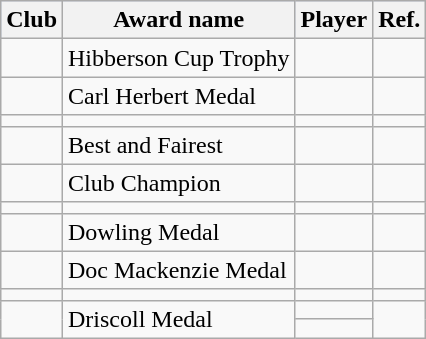<table class="wikitable sortable">
<tr style="background:#C1D8FF;">
<th>Club</th>
<th>Award name</th>
<th>Player</th>
<th class="unsortable">Ref.</th>
</tr>
<tr>
<td></td>
<td>Hibberson Cup Trophy</td>
<td></td>
<td></td>
</tr>
<tr>
<td></td>
<td>Carl Herbert Medal</td>
<td></td>
<td></td>
</tr>
<tr>
<td></td>
<td></td>
<td></td>
<td></td>
</tr>
<tr>
<td></td>
<td>Best and Fairest</td>
<td></td>
<td></td>
</tr>
<tr>
<td></td>
<td>Club Champion</td>
<td></td>
<td></td>
</tr>
<tr>
<td></td>
<td></td>
<td></td>
<td></td>
</tr>
<tr>
<td></td>
<td>Dowling Medal</td>
<td></td>
<td></td>
</tr>
<tr>
<td></td>
<td>Doc Mackenzie Medal</td>
<td></td>
<td></td>
</tr>
<tr>
<td></td>
<td></td>
<td></td>
<td></td>
</tr>
<tr>
<td rowspan=2></td>
<td rowspan=2>Driscoll Medal</td>
<td></td>
<td rowspan=2></td>
</tr>
<tr>
<td></td>
</tr>
</table>
